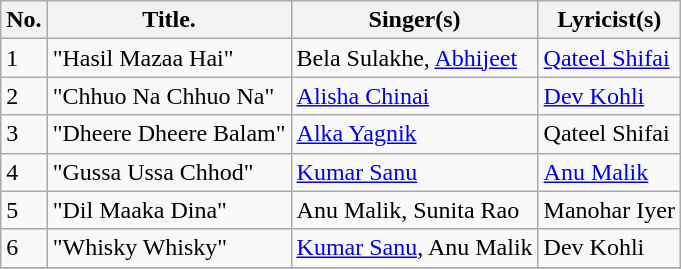<table class="wikitable">
<tr>
<th>No.</th>
<th>Title.</th>
<th>Singer(s)</th>
<th>Lyricist(s)</th>
</tr>
<tr>
<td>1</td>
<td>"Hasil Mazaa Hai"</td>
<td>Bela Sulakhe, <a href='#'>Abhijeet</a></td>
<td><a href='#'>Qateel Shifai</a></td>
</tr>
<tr>
<td>2</td>
<td>"Chhuo Na Chhuo Na"</td>
<td><a href='#'>Alisha Chinai</a></td>
<td><a href='#'>Dev Kohli</a></td>
</tr>
<tr>
<td>3</td>
<td>"Dheere Dheere Balam"</td>
<td><a href='#'>Alka Yagnik</a></td>
<td>Qateel Shifai</td>
</tr>
<tr>
<td>4</td>
<td>"Gussa Ussa Chhod"</td>
<td><a href='#'>Kumar Sanu</a></td>
<td><a href='#'>Anu Malik</a></td>
</tr>
<tr>
<td>5</td>
<td>"Dil Maaka Dina"</td>
<td>Anu Malik, Sunita Rao</td>
<td>Manohar Iyer</td>
</tr>
<tr>
<td>6</td>
<td>"Whisky Whisky"</td>
<td><a href='#'>Kumar Sanu</a>, Anu Malik</td>
<td>Dev Kohli</td>
</tr>
<tr>
</tr>
</table>
